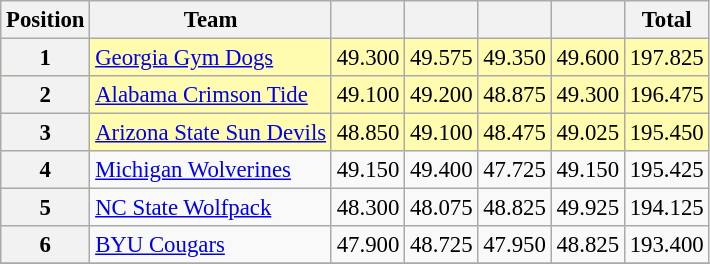<table class="wikitable sortable" style="text-align:center; font-size:95%">
<tr>
<th scope=col>Position</th>
<th scope=col>Team</th>
<th scope=col></th>
<th scope=col></th>
<th scope=col></th>
<th scope=col></th>
<th scope=col>Total</th>
</tr>
<tr bgcolor=fffcaf>
<th scope=row>1</th>
<td align=left><a href='#'>Georgia Gym Dogs</a></td>
<td>49.300</td>
<td>49.575</td>
<td>49.350</td>
<td>49.600</td>
<td>197.825</td>
</tr>
<tr bgcolor=fffcaf>
<th scope=row>2</th>
<td align=left><a href='#'>Alabama Crimson Tide</a></td>
<td>49.100</td>
<td>49.200</td>
<td>48.875</td>
<td>49.300</td>
<td>196.475</td>
</tr>
<tr bgcolor=fffcaf>
<th scope=row>3</th>
<td align=left><a href='#'>Arizona State Sun Devils</a></td>
<td>48.850</td>
<td>49.100</td>
<td>48.475</td>
<td>49.025</td>
<td>195.450</td>
</tr>
<tr>
<th scope=row>4</th>
<td align=left><a href='#'>Michigan Wolverines</a></td>
<td>49.150</td>
<td>49.400</td>
<td>47.725</td>
<td>49.150</td>
<td>195.425</td>
</tr>
<tr>
<th scope=row>5</th>
<td align=left><a href='#'>NC State Wolfpack</a></td>
<td>48.300</td>
<td>48.075</td>
<td>48.825</td>
<td>49.925</td>
<td>194.125</td>
</tr>
<tr>
<th scope=row>6</th>
<td align=left><a href='#'>BYU Cougars</a></td>
<td>47.900</td>
<td>48.725</td>
<td>47.950</td>
<td>48.825</td>
<td>193.400</td>
</tr>
<tr>
</tr>
</table>
